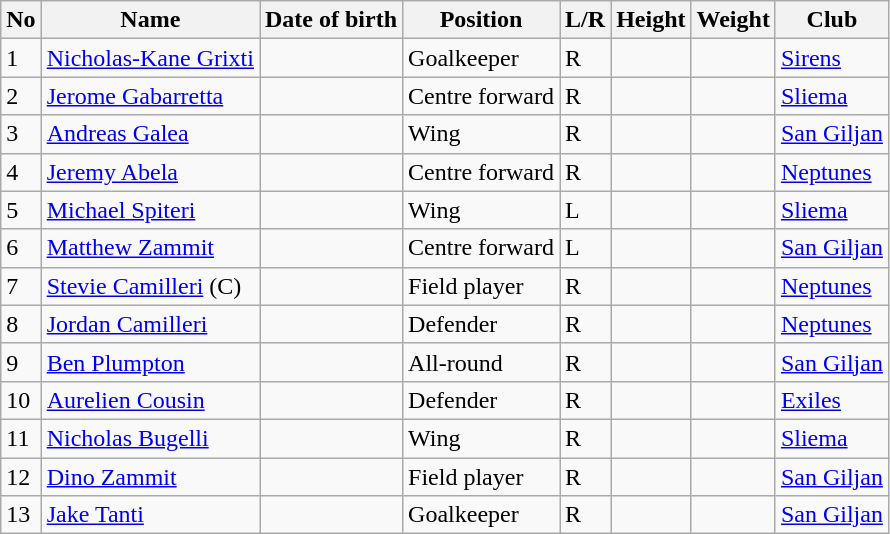<table class="wikitable sortable" text-align:center;">
<tr>
<th>No</th>
<th>Name</th>
<th>Date of birth</th>
<th>Position</th>
<th>L/R</th>
<th>Height</th>
<th>Weight</th>
<th>Club</th>
</tr>
<tr>
<td>1</td>
<td align=left><a href='#'>Nicholas-Kane Grixti</a></td>
<td align=left></td>
<td>Goalkeeper</td>
<td>R</td>
<td></td>
<td></td>
<td> <a href='#'>Sirens</a></td>
</tr>
<tr>
<td>2</td>
<td align=left><a href='#'>Jerome Gabarretta</a></td>
<td align=left></td>
<td>Centre forward</td>
<td>R</td>
<td></td>
<td></td>
<td> <a href='#'>Sliema</a></td>
</tr>
<tr>
<td>3</td>
<td align=left><a href='#'>Andreas Galea</a></td>
<td></td>
<td>Wing</td>
<td>R</td>
<td></td>
<td></td>
<td> <a href='#'>San Giljan</a></td>
</tr>
<tr>
<td>4</td>
<td align=left><a href='#'>Jeremy Abela</a></td>
<td></td>
<td>Centre forward</td>
<td>R</td>
<td></td>
<td></td>
<td> <a href='#'>Neptunes</a></td>
</tr>
<tr>
<td>5</td>
<td align=left><a href='#'>Michael Spiteri</a></td>
<td></td>
<td>Wing</td>
<td>L</td>
<td></td>
<td></td>
<td> <a href='#'>Sliema</a></td>
</tr>
<tr>
<td>6</td>
<td align=left><a href='#'>Matthew Zammit</a></td>
<td align=left></td>
<td>Centre forward</td>
<td>L</td>
<td></td>
<td></td>
<td> <a href='#'>San Giljan</a></td>
</tr>
<tr>
<td>7</td>
<td><a href='#'>Stevie Camilleri</a> (C)</td>
<td align=left></td>
<td>Field player</td>
<td>R</td>
<td></td>
<td></td>
<td> <a href='#'>Neptunes</a></td>
</tr>
<tr>
<td>8</td>
<td align=left><a href='#'>Jordan Camilleri</a></td>
<td align=left></td>
<td>Defender</td>
<td>R</td>
<td></td>
<td></td>
<td> <a href='#'>Neptunes</a></td>
</tr>
<tr>
<td>9</td>
<td align=left><a href='#'>Ben Plumpton</a></td>
<td align=left></td>
<td>All-round</td>
<td>R</td>
<td></td>
<td></td>
<td> <a href='#'>San Giljan</a></td>
</tr>
<tr>
<td>10</td>
<td align=left><a href='#'>Aurelien Cousin</a></td>
<td align=left></td>
<td>Defender</td>
<td>R</td>
<td></td>
<td></td>
<td> <a href='#'>Exiles</a></td>
</tr>
<tr>
<td>11</td>
<td align=left><a href='#'>Nicholas Bugelli</a></td>
<td align=left></td>
<td>Wing</td>
<td>R</td>
<td></td>
<td></td>
<td> <a href='#'>Sliema</a></td>
</tr>
<tr>
<td>12</td>
<td align=left><a href='#'>Dino Zammit</a></td>
<td align=left></td>
<td>Field player</td>
<td>R</td>
<td></td>
<td></td>
<td> <a href='#'>San Giljan</a></td>
</tr>
<tr>
<td>13</td>
<td align=left><a href='#'>Jake Tanti</a></td>
<td align=left></td>
<td>Goalkeeper</td>
<td>R</td>
<td></td>
<td></td>
<td> <a href='#'>San Giljan</a></td>
</tr>
</table>
